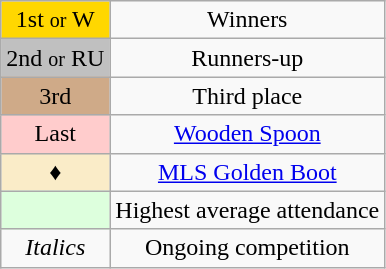<table class="wikitable" style="text-align:center">
<tr>
<td style=background:gold>1st <small>or</small> W</td>
<td>Winners</td>
</tr>
<tr pyr>
<td style=background:silver>2nd <small>or</small> RU</td>
<td>Runners-up</td>
</tr>
<tr>
<td style=background:#CFAA88>3rd</td>
<td>Third place</td>
</tr>
<tr>
<td style=background:#FFCCCC>Last</td>
<td><a href='#'>Wooden Spoon</a></td>
</tr>
<tr>
<td style=background:#FAECC8;">♦</td>
<td><a href='#'>MLS Golden Boot</a></td>
</tr>
<tr>
<td style="background:#dfd;"> </td>
<td>Highest average attendance</td>
</tr>
<tr>
<td><em>Italics</em></td>
<td>Ongoing competition</td>
</tr>
</table>
